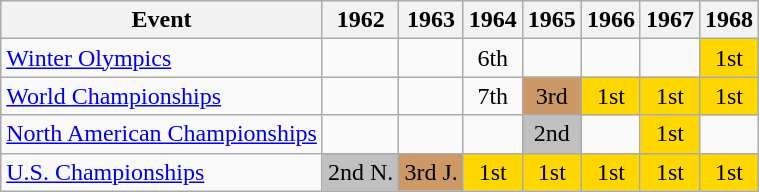<table class="wikitable" style="text-align:center">
<tr>
<th>Event</th>
<th>1962</th>
<th>1963</th>
<th>1964</th>
<th>1965</th>
<th>1966</th>
<th>1967</th>
<th>1968</th>
</tr>
<tr>
<td align=left><a href='#'>Winter Olympics</a></td>
<td></td>
<td></td>
<td>6th</td>
<td></td>
<td></td>
<td></td>
<td style="background:gold;">1st</td>
</tr>
<tr>
<td align=left><a href='#'>World Championships</a></td>
<td></td>
<td></td>
<td>7th</td>
<td style="background:#c96;">3rd</td>
<td style="background:gold;">1st</td>
<td style="background:gold;">1st</td>
<td style="background:gold;">1st</td>
</tr>
<tr>
<td align=left><a href='#'>North American Championships</a></td>
<td></td>
<td></td>
<td></td>
<td style="background:silver;">2nd</td>
<td></td>
<td style="background:gold;">1st</td>
<td></td>
</tr>
<tr>
<td align=left><a href='#'>U.S. Championships</a></td>
<td style="background:silver;">2nd N.</td>
<td style="background:#c96;">3rd J.</td>
<td style="background:gold;">1st</td>
<td style="background:gold;">1st</td>
<td style="background:gold;">1st</td>
<td style="background:gold;">1st</td>
<td style="background:gold;">1st</td>
</tr>
</table>
